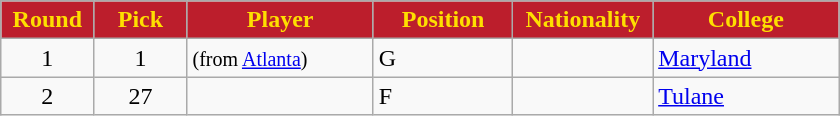<table class="wikitable sortable sortable">
<tr>
<th style="background:#BC1E2C; color:#FEDF00" width="10%">Round</th>
<th style="background:#BC1E2C; color:#FEDF00" width="10%">Pick</th>
<th style="background:#BC1E2C; color:#FEDF00" width="20%">Player</th>
<th style="background:#BC1E2C; color:#FEDF00" width="15%">Position</th>
<th style="background:#BC1E2C; color:#FEDF00" width="15%">Nationality</th>
<th style="background:#BC1E2C; color:#FEDF00" width="20%">College</th>
</tr>
<tr>
<td align=center>1</td>
<td align=center>1</td>
<td> <small>(from <a href='#'>Atlanta</a>)</small></td>
<td>G</td>
<td></td>
<td><a href='#'>Maryland</a></td>
</tr>
<tr>
<td align=center>2</td>
<td align=center>27</td>
<td></td>
<td>F</td>
<td></td>
<td><a href='#'>Tulane</a></td>
</tr>
</table>
